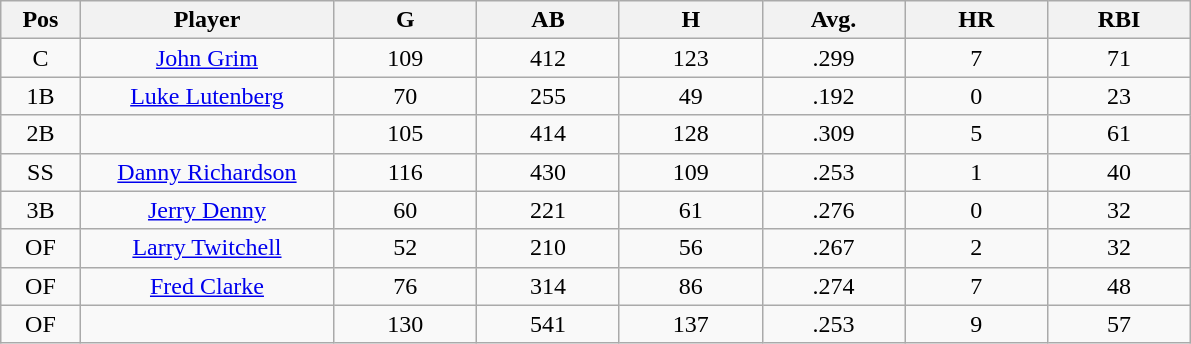<table class="wikitable sortable">
<tr>
<th bgcolor="#DDDDFF" width="5%">Pos</th>
<th bgcolor="#DDDDFF" width="16%">Player</th>
<th bgcolor="#DDDDFF" width="9%">G</th>
<th bgcolor="#DDDDFF" width="9%">AB</th>
<th bgcolor="#DDDDFF" width="9%">H</th>
<th bgcolor="#DDDDFF" width="9%">Avg.</th>
<th bgcolor="#DDDDFF" width="9%">HR</th>
<th bgcolor="#DDDDFF" width="9%">RBI</th>
</tr>
<tr align="center">
<td>C</td>
<td><a href='#'>John Grim</a></td>
<td>109</td>
<td>412</td>
<td>123</td>
<td>.299</td>
<td>7</td>
<td>71</td>
</tr>
<tr align=center>
<td>1B</td>
<td><a href='#'>Luke Lutenberg</a></td>
<td>70</td>
<td>255</td>
<td>49</td>
<td>.192</td>
<td>0</td>
<td>23</td>
</tr>
<tr align=center>
<td>2B</td>
<td></td>
<td>105</td>
<td>414</td>
<td>128</td>
<td>.309</td>
<td>5</td>
<td>61</td>
</tr>
<tr align="center">
<td>SS</td>
<td><a href='#'>Danny Richardson</a></td>
<td>116</td>
<td>430</td>
<td>109</td>
<td>.253</td>
<td>1</td>
<td>40</td>
</tr>
<tr align=center>
<td>3B</td>
<td><a href='#'>Jerry Denny</a></td>
<td>60</td>
<td>221</td>
<td>61</td>
<td>.276</td>
<td>0</td>
<td>32</td>
</tr>
<tr align=center>
<td>OF</td>
<td><a href='#'>Larry Twitchell</a></td>
<td>52</td>
<td>210</td>
<td>56</td>
<td>.267</td>
<td>2</td>
<td>32</td>
</tr>
<tr align=center>
<td>OF</td>
<td><a href='#'>Fred Clarke</a></td>
<td>76</td>
<td>314</td>
<td>86</td>
<td>.274</td>
<td>7</td>
<td>48</td>
</tr>
<tr align=center>
<td>OF</td>
<td></td>
<td>130</td>
<td>541</td>
<td>137</td>
<td>.253</td>
<td>9</td>
<td>57</td>
</tr>
</table>
